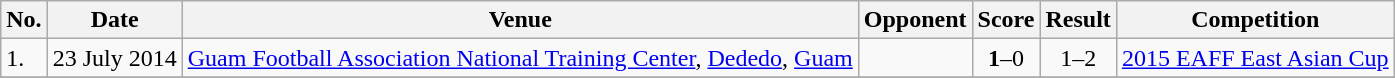<table class="wikitable">
<tr>
<th>No.</th>
<th>Date</th>
<th>Venue</th>
<th>Opponent</th>
<th>Score</th>
<th>Result</th>
<th>Competition</th>
</tr>
<tr>
<td>1.</td>
<td>23 July 2014</td>
<td><a href='#'>Guam Football Association National Training Center</a>, <a href='#'>Dededo</a>, <a href='#'>Guam</a></td>
<td></td>
<td align=center><strong>1</strong>–0</td>
<td align=center>1–2</td>
<td><a href='#'>2015 EAFF East Asian Cup</a></td>
</tr>
<tr>
</tr>
</table>
